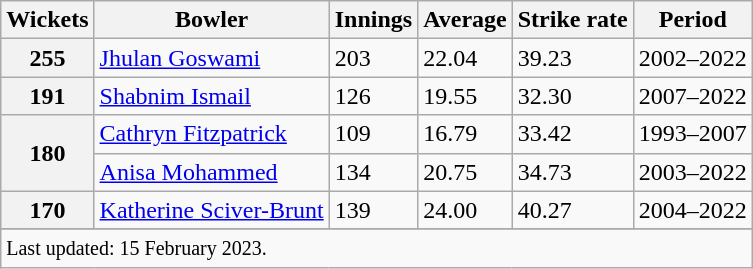<table class="wikitable sortable defaultcenter">
<tr>
<th scope="col">Wickets</th>
<th scope="col" class=unsortable>Bowler</th>
<th scope="col">Innings</th>
<th scope="col">Average</th>
<th scope="col">Strike rate</th>
<th scope="col" class=unsortable>Period</th>
</tr>
<tr>
<th scope="row">255</th>
<td> <a href='#'>Jhulan Goswami</a></td>
<td>203</td>
<td>22.04</td>
<td>39.23</td>
<td>2002–2022</td>
</tr>
<tr>
<th scope="row">191</th>
<td> <a href='#'>Shabnim Ismail</a></td>
<td>126</td>
<td>19.55</td>
<td>32.30</td>
<td>2007–2022</td>
</tr>
<tr>
<th scope="row" rowspan=2>180</th>
<td> <a href='#'>Cathryn Fitzpatrick</a></td>
<td>109</td>
<td>16.79</td>
<td>33.42</td>
<td>1993–2007</td>
</tr>
<tr>
<td> <a href='#'>Anisa Mohammed</a></td>
<td>134</td>
<td>20.75</td>
<td>34.73</td>
<td>2003–2022</td>
</tr>
<tr>
<th scope="row">170</th>
<td> <a href='#'>Katherine Sciver-Brunt</a></td>
<td>139</td>
<td>24.00</td>
<td>40.27</td>
<td>2004–2022</td>
</tr>
<tr>
</tr>
<tr class=sortbottom>
<td scope=row colspan=6 style="text-align:left;"><small>Last updated: 15 February 2023.</small></td>
</tr>
</table>
